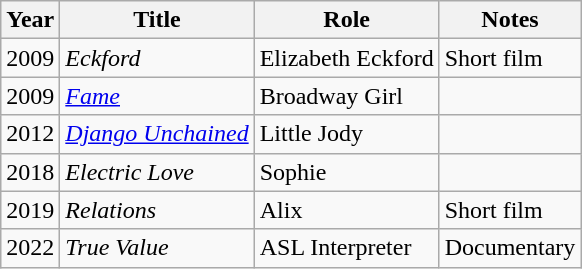<table class="wikitable sortable">
<tr>
<th>Year</th>
<th>Title</th>
<th>Role</th>
<th class="unsortable">Notes</th>
</tr>
<tr>
<td>2009</td>
<td><em>Eckford</em></td>
<td>Elizabeth Eckford</td>
<td>Short film</td>
</tr>
<tr>
<td>2009</td>
<td><em><a href='#'>Fame</a></em></td>
<td>Broadway Girl</td>
<td></td>
</tr>
<tr>
<td>2012</td>
<td><em><a href='#'>Django Unchained</a></em></td>
<td>Little Jody</td>
<td></td>
</tr>
<tr>
<td>2018</td>
<td><em>Electric Love</em></td>
<td>Sophie</td>
<td></td>
</tr>
<tr>
<td>2019</td>
<td><em>Relations</em></td>
<td>Alix</td>
<td>Short film</td>
</tr>
<tr>
<td>2022</td>
<td><em>True Value</em></td>
<td>ASL Interpreter</td>
<td>Documentary</td>
</tr>
</table>
